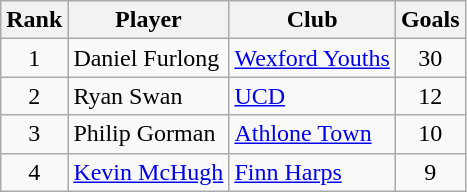<table class="wikitable" style="text-align:center">
<tr>
<th>Rank</th>
<th>Player</th>
<th>Club</th>
<th>Goals</th>
</tr>
<tr>
<td>1</td>
<td align="left"> Daniel Furlong</td>
<td align="left"><a href='#'>Wexford Youths</a></td>
<td>30</td>
</tr>
<tr>
<td>2</td>
<td align="left"> Ryan Swan</td>
<td align="left"><a href='#'>UCD</a></td>
<td>12</td>
</tr>
<tr>
<td>3</td>
<td align="left"> Philip Gorman</td>
<td align="left"><a href='#'>Athlone Town</a></td>
<td>10</td>
</tr>
<tr>
<td>4</td>
<td align="left"> <a href='#'>Kevin McHugh</a></td>
<td align="left"><a href='#'>Finn Harps</a></td>
<td>9</td>
</tr>
</table>
